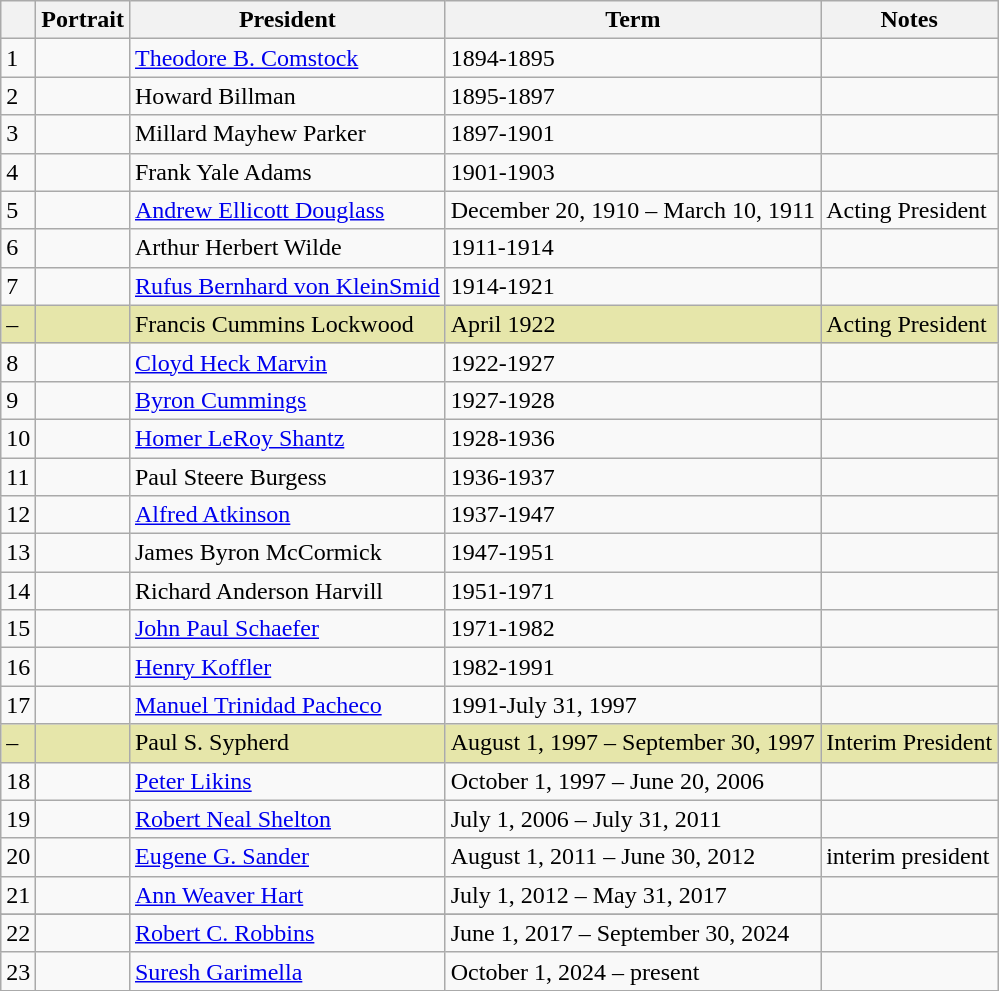<table class=wikitable style="text-align:left">
<tr>
<th></th>
<th>Portrait</th>
<th>President</th>
<th>Term</th>
<th>Notes</th>
</tr>
<tr>
<td>1</td>
<td></td>
<td><a href='#'>Theodore B. Comstock</a></td>
<td>1894-1895</td>
<td></td>
</tr>
<tr>
<td>2</td>
<td></td>
<td>Howard Billman</td>
<td>1895-1897</td>
<td></td>
</tr>
<tr>
<td>3</td>
<td></td>
<td>Millard Mayhew Parker</td>
<td>1897-1901</td>
<td></td>
</tr>
<tr>
<td>4</td>
<td></td>
<td>Frank Yale Adams</td>
<td>1901-1903</td>
<td></td>
</tr>
<tr>
<td>5</td>
<td></td>
<td><a href='#'>Andrew Ellicott Douglass</a></td>
<td>December 20, 1910 – March 10, 1911</td>
<td>Acting President</td>
</tr>
<tr>
<td>6</td>
<td></td>
<td>Arthur Herbert Wilde</td>
<td>1911-1914</td>
<td></td>
</tr>
<tr>
<td>7</td>
<td></td>
<td><a href='#'>Rufus Bernhard von KleinSmid</a></td>
<td>1914-1921</td>
<td></td>
</tr>
<tr bgcolor="#e6e6aa">
<td>–</td>
<td></td>
<td>Francis Cummins Lockwood</td>
<td>April 1922</td>
<td>Acting President</td>
</tr>
<tr>
<td>8</td>
<td></td>
<td><a href='#'>Cloyd Heck Marvin</a></td>
<td>1922-1927</td>
<td></td>
</tr>
<tr>
<td>9</td>
<td></td>
<td><a href='#'>Byron Cummings</a></td>
<td>1927-1928</td>
<td></td>
</tr>
<tr>
<td>10</td>
<td></td>
<td><a href='#'>Homer LeRoy Shantz</a></td>
<td>1928-1936</td>
<td></td>
</tr>
<tr>
<td>11</td>
<td></td>
<td>Paul Steere Burgess</td>
<td>1936-1937</td>
<td></td>
</tr>
<tr>
<td>12</td>
<td></td>
<td><a href='#'>Alfred Atkinson</a></td>
<td>1937-1947</td>
<td></td>
</tr>
<tr>
<td>13</td>
<td></td>
<td>James Byron McCormick</td>
<td>1947-1951</td>
<td></td>
</tr>
<tr>
<td>14</td>
<td></td>
<td>Richard Anderson Harvill</td>
<td>1951-1971</td>
<td></td>
</tr>
<tr>
<td>15</td>
<td></td>
<td><a href='#'>John Paul Schaefer</a></td>
<td>1971-1982</td>
<td></td>
</tr>
<tr>
<td>16</td>
<td></td>
<td><a href='#'>Henry Koffler</a></td>
<td>1982-1991</td>
<td></td>
</tr>
<tr>
<td>17</td>
<td></td>
<td><a href='#'>Manuel Trinidad Pacheco</a></td>
<td>1991-July 31, 1997</td>
<td></td>
</tr>
<tr bgcolor="#e6e6aa">
<td>–</td>
<td></td>
<td>Paul S. Sypherd</td>
<td>August 1, 1997 – September 30, 1997</td>
<td>Interim President</td>
</tr>
<tr>
<td>18</td>
<td></td>
<td><a href='#'>Peter Likins</a></td>
<td>October 1, 1997 – June 20, 2006</td>
<td></td>
</tr>
<tr>
<td>19</td>
<td></td>
<td><a href='#'>Robert Neal Shelton</a></td>
<td>July 1, 2006 – July 31, 2011</td>
<td></td>
</tr>
<tr>
<td>20</td>
<td></td>
<td><a href='#'>Eugene G. Sander</a></td>
<td>August 1, 2011 – June 30, 2012</td>
<td>interim president</td>
</tr>
<tr>
<td>21</td>
<td></td>
<td><a href='#'>Ann Weaver Hart</a></td>
<td>July 1, 2012 – May 31, 2017</td>
<td></td>
</tr>
<tr>
</tr>
<tr>
<td>22</td>
<td></td>
<td><a href='#'>Robert C. Robbins</a></td>
<td>June 1, 2017 – September 30, 2024</td>
<td></td>
</tr>
<tr>
<td>23</td>
<td></td>
<td><a href='#'>Suresh Garimella</a></td>
<td>October 1, 2024 – present</td>
<td></td>
</tr>
<tr>
</tr>
</table>
